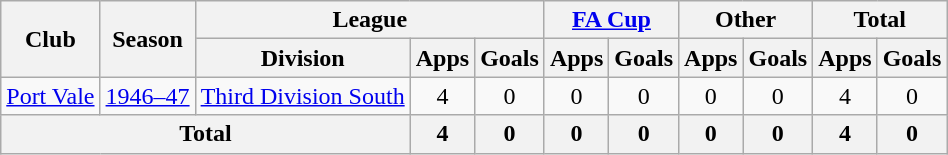<table class="wikitable" style="text-align:center">
<tr>
<th rowspan="2">Club</th>
<th rowspan="2">Season</th>
<th colspan="3">League</th>
<th colspan="2"><a href='#'>FA Cup</a></th>
<th colspan="2">Other</th>
<th colspan="2">Total</th>
</tr>
<tr>
<th>Division</th>
<th>Apps</th>
<th>Goals</th>
<th>Apps</th>
<th>Goals</th>
<th>Apps</th>
<th>Goals</th>
<th>Apps</th>
<th>Goals</th>
</tr>
<tr>
<td><a href='#'>Port Vale</a></td>
<td><a href='#'>1946–47</a></td>
<td><a href='#'>Third Division South</a></td>
<td>4</td>
<td>0</td>
<td>0</td>
<td>0</td>
<td>0</td>
<td>0</td>
<td>4</td>
<td>0</td>
</tr>
<tr>
<th colspan="3">Total</th>
<th>4</th>
<th>0</th>
<th>0</th>
<th>0</th>
<th>0</th>
<th>0</th>
<th>4</th>
<th>0</th>
</tr>
</table>
